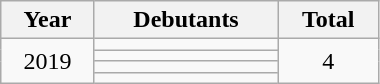<table class="wikitable" style=width:20%;">
<tr>
<th>Year</th>
<th>Debutants</th>
<th>Total</th>
</tr>
<tr>
<td rowspan=4 align=center>2019</td>
<td></td>
<td rowspan=4 align=center>4</td>
</tr>
<tr>
<td></td>
</tr>
<tr>
<td></td>
</tr>
<tr>
<td></td>
</tr>
</table>
